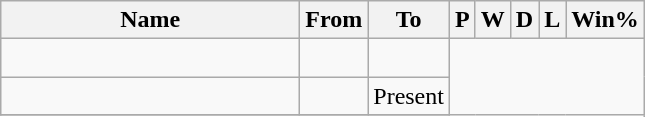<table class="wikitable sortable" style="text-align: center;">
<tr>
<th style="width:12em">Name</th>
<th>From</th>
<th>To</th>
<th>P</th>
<th>W</th>
<th>D</th>
<th>L</th>
<th>Win%</th>
</tr>
<tr>
<td align=left></td>
<td></td>
<td><br></td>
</tr>
<tr>
<td align="left"></td>
<td></td>
<td>Present<br></td>
</tr>
<tr>
</tr>
</table>
